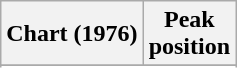<table class="wikitable sortable">
<tr>
<th>Chart (1976)</th>
<th>Peak<br>position</th>
</tr>
<tr>
</tr>
<tr>
</tr>
</table>
